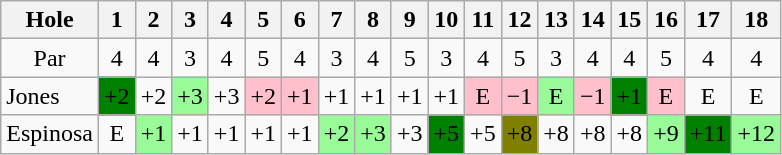<table class="wikitable" style="text-align:center">
<tr>
<th>Hole</th>
<th>1</th>
<th>2</th>
<th>3</th>
<th>4</th>
<th>5</th>
<th>6</th>
<th>7</th>
<th>8</th>
<th>9</th>
<th>10</th>
<th>11</th>
<th>12</th>
<th>13</th>
<th>14</th>
<th>15</th>
<th>16</th>
<th>17</th>
<th>18</th>
</tr>
<tr>
<td>Par</td>
<td>4</td>
<td>4</td>
<td>3</td>
<td>4</td>
<td>5</td>
<td>4</td>
<td>3</td>
<td>4</td>
<td>5</td>
<td>3</td>
<td>4</td>
<td>5</td>
<td>3</td>
<td>4</td>
<td>4</td>
<td>5</td>
<td>4</td>
<td>4</td>
</tr>
<tr>
<td align=left> Jones</td>
<td style="background: Green;">+2</td>
<td>+2</td>
<td style="background: PaleGreen;">+3</td>
<td>+3</td>
<td style="background: Pink;">+2</td>
<td style="background: Pink;">+1</td>
<td>+1</td>
<td>+1</td>
<td>+1</td>
<td>+1</td>
<td style="background: Pink;">E</td>
<td style="background: Pink;">−1</td>
<td style="background: PaleGreen;">E</td>
<td style="background: Pink;">−1</td>
<td style="background: Green;">+1</td>
<td style="background: Pink;">E</td>
<td>E</td>
<td>E</td>
</tr>
<tr>
<td align=left> Espinosa</td>
<td>E</td>
<td style="background: PaleGreen;">+1</td>
<td>+1</td>
<td>+1</td>
<td>+1</td>
<td>+1</td>
<td style="background: PaleGreen;">+2</td>
<td style="background: PaleGreen;">+3</td>
<td>+3</td>
<td style="background: Green;">+5</td>
<td>+5</td>
<td style="background: Olive;">+8</td>
<td>+8</td>
<td>+8</td>
<td>+8</td>
<td style="background: PaleGreen;">+9</td>
<td style="background: Green;">+11</td>
<td style="background: PaleGreen;">+12</td>
</tr>
</table>
